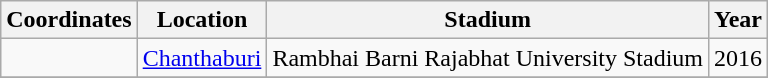<table class="wikitable sortable">
<tr>
<th>Coordinates</th>
<th>Location</th>
<th>Stadium</th>
<th>Year</th>
</tr>
<tr>
<td></td>
<td><a href='#'>Chanthaburi</a></td>
<td>Rambhai Barni Rajabhat University Stadium</td>
<td>2016</td>
</tr>
<tr>
</tr>
</table>
